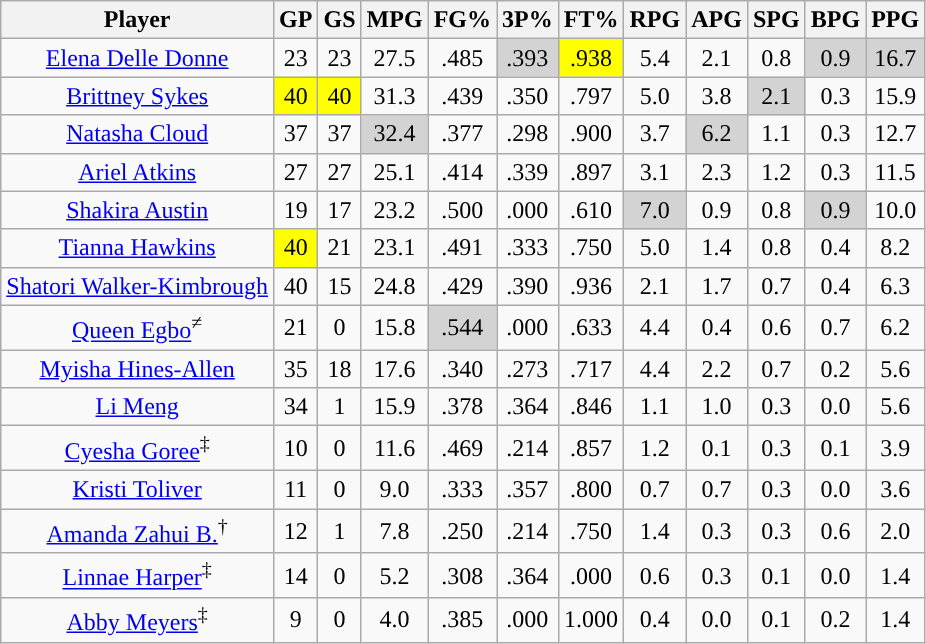<table class="wikitable sortable" style="text-align:center;">
<tr>
<th>Player</th>
<th>GP</th>
<th>GS</th>
<th>MPG</th>
<th>FG%</th>
<th>3P%</th>
<th>FT%</th>
<th>RPG</th>
<th>APG</th>
<th>SPG</th>
<th>BPG</th>
<th>PPG</th>
</tr>
<tr>
<td><a href='#'>Elena Delle Donne</a></td>
<td>23</td>
<td>23</td>
<td>27.5</td>
<td>.485</td>
<td style="background:#D3D3D3;">.393</td>
<td style="background:yellow;">.938</td>
<td>5.4</td>
<td>2.1</td>
<td>0.8</td>
<td style="background:#D3D3D3;">0.9</td>
<td style="background:#D3D3D3;">16.7</td>
</tr>
<tr>
<td><a href='#'>Brittney Sykes</a></td>
<td style="background:yellow;">40</td>
<td style="background:yellow;">40</td>
<td>31.3</td>
<td>.439</td>
<td>.350</td>
<td>.797</td>
<td>5.0</td>
<td>3.8</td>
<td style="background:#D3D3D3;">2.1</td>
<td>0.3</td>
<td>15.9</td>
</tr>
<tr>
<td><a href='#'>Natasha Cloud</a></td>
<td>37</td>
<td>37</td>
<td style="background:#D3D3D3;">32.4</td>
<td>.377</td>
<td>.298</td>
<td>.900</td>
<td>3.7</td>
<td style="background:#D3D3D3;">6.2</td>
<td>1.1</td>
<td>0.3</td>
<td>12.7</td>
</tr>
<tr>
<td><a href='#'>Ariel Atkins</a></td>
<td>27</td>
<td>27</td>
<td>25.1</td>
<td>.414</td>
<td>.339</td>
<td>.897</td>
<td>3.1</td>
<td>2.3</td>
<td>1.2</td>
<td>0.3</td>
<td>11.5</td>
</tr>
<tr>
<td><a href='#'>Shakira Austin</a></td>
<td>19</td>
<td>17</td>
<td>23.2</td>
<td>.500</td>
<td>.000</td>
<td>.610</td>
<td style="background:#D3D3D3;">7.0</td>
<td>0.9</td>
<td>0.8</td>
<td style="background:#D3D3D3;">0.9</td>
<td>10.0</td>
</tr>
<tr>
<td><a href='#'>Tianna Hawkins</a></td>
<td style="background:yellow;">40</td>
<td>21</td>
<td>23.1</td>
<td>.491</td>
<td>.333</td>
<td>.750</td>
<td>5.0</td>
<td>1.4</td>
<td>0.8</td>
<td>0.4</td>
<td>8.2</td>
</tr>
<tr>
<td><a href='#'>Shatori Walker-Kimbrough</a></td>
<td>40</td>
<td>15</td>
<td>24.8</td>
<td>.429</td>
<td>.390</td>
<td>.936</td>
<td>2.1</td>
<td>1.7</td>
<td>0.7</td>
<td>0.4</td>
<td>6.3</td>
</tr>
<tr>
<td><a href='#'>Queen Egbo</a><sup>≠</sup></td>
<td>21</td>
<td>0</td>
<td>15.8</td>
<td style="background:#D3D3D3;">.544</td>
<td>.000</td>
<td>.633</td>
<td>4.4</td>
<td>0.4</td>
<td>0.6</td>
<td>0.7</td>
<td>6.2</td>
</tr>
<tr>
<td><a href='#'>Myisha Hines-Allen</a></td>
<td>35</td>
<td>18</td>
<td>17.6</td>
<td>.340</td>
<td>.273</td>
<td>.717</td>
<td>4.4</td>
<td>2.2</td>
<td>0.7</td>
<td>0.2</td>
<td>5.6</td>
</tr>
<tr>
<td><a href='#'>Li Meng</a></td>
<td>34</td>
<td>1</td>
<td>15.9</td>
<td>.378</td>
<td>.364</td>
<td>.846</td>
<td>1.1</td>
<td>1.0</td>
<td>0.3</td>
<td>0.0</td>
<td>5.6</td>
</tr>
<tr>
<td><a href='#'>Cyesha Goree</a><sup>‡</sup></td>
<td>10</td>
<td>0</td>
<td>11.6</td>
<td>.469</td>
<td>.214</td>
<td>.857</td>
<td>1.2</td>
<td>0.1</td>
<td>0.3</td>
<td>0.1</td>
<td>3.9</td>
</tr>
<tr>
<td><a href='#'>Kristi Toliver</a></td>
<td>11</td>
<td>0</td>
<td>9.0</td>
<td>.333</td>
<td>.357</td>
<td>.800</td>
<td>0.7</td>
<td>0.7</td>
<td>0.3</td>
<td>0.0</td>
<td>3.6</td>
</tr>
<tr>
<td><a href='#'>Amanda Zahui B.</a><sup>†</sup></td>
<td>12</td>
<td>1</td>
<td>7.8</td>
<td>.250</td>
<td>.214</td>
<td>.750</td>
<td>1.4</td>
<td>0.3</td>
<td>0.3</td>
<td>0.6</td>
<td>2.0</td>
</tr>
<tr>
<td><a href='#'>Linnae Harper</a><sup>‡</sup></td>
<td>14</td>
<td>0</td>
<td>5.2</td>
<td>.308</td>
<td>.364</td>
<td>.000</td>
<td>0.6</td>
<td>0.3</td>
<td>0.1</td>
<td>0.0</td>
<td>1.4</td>
</tr>
<tr>
<td><a href='#'>Abby Meyers</a><sup>‡</sup></td>
<td>9</td>
<td>0</td>
<td>4.0</td>
<td>.385</td>
<td>.000</td>
<td>1.000</td>
<td>0.4</td>
<td>0.0</td>
<td>0.1</td>
<td>0.2</td>
<td>1.4</td>
</tr>
</table>
